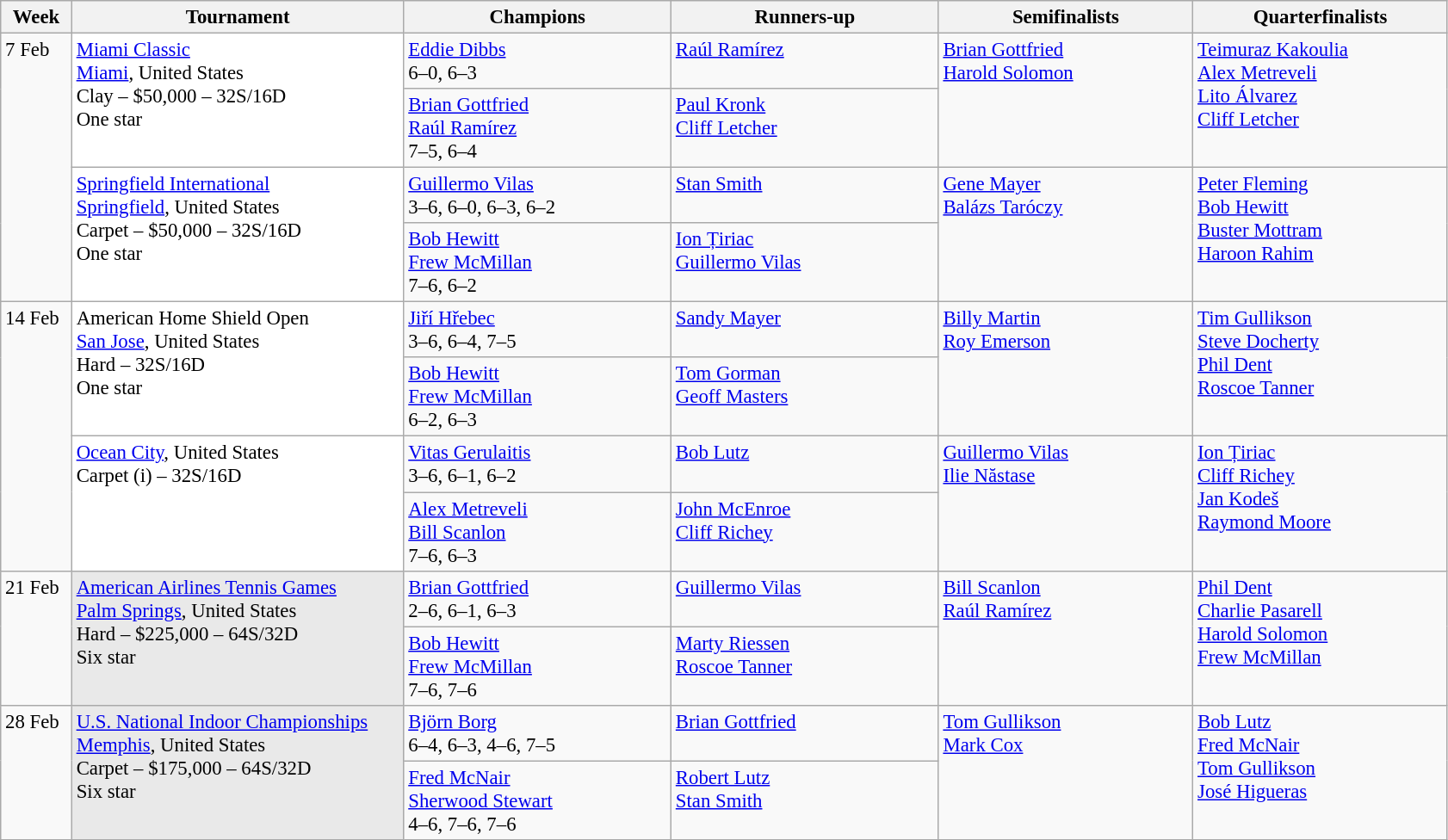<table class=wikitable style=font-size:95%>
<tr>
<th style="width:48px;">Week</th>
<th style="width:250px;">Tournament</th>
<th style="width:200px;">Champions</th>
<th style="width:200px;">Runners-up</th>
<th style="width:190px;">Semifinalists</th>
<th style="width:190px;">Quarterfinalists</th>
</tr>
<tr valign=top>
<td rowspan=4>7 Feb</td>
<td style="background:#fff;" rowspan="2"><a href='#'>Miami Classic</a> <br> <a href='#'>Miami</a>, United States <br> Clay – $50,000 – 32S/16D <br> One star</td>
<td> <a href='#'>Eddie Dibbs</a> <br> 6–0, 6–3</td>
<td> <a href='#'>Raúl Ramírez</a></td>
<td rowspan=2> <a href='#'>Brian Gottfried</a> <br>  <a href='#'>Harold Solomon</a></td>
<td rowspan=2> <a href='#'>Teimuraz Kakoulia</a> <br>  <a href='#'>Alex Metreveli</a> <br>  <a href='#'>Lito Álvarez</a> <br>  <a href='#'>Cliff Letcher</a></td>
</tr>
<tr valign=top>
<td> <a href='#'>Brian Gottfried</a> <br>  <a href='#'>Raúl Ramírez</a> <br> 7–5, 6–4</td>
<td> <a href='#'>Paul Kronk</a> <br>  <a href='#'>Cliff Letcher</a></td>
</tr>
<tr valign=top>
<td style="background:#fff;" rowspan="2"><a href='#'>Springfield International</a> <br> <a href='#'>Springfield</a>, United States <br> Carpet – $50,000 – 32S/16D <br> One star</td>
<td> <a href='#'>Guillermo Vilas</a> <br> 3–6, 6–0, 6–3, 6–2</td>
<td> <a href='#'>Stan Smith</a></td>
<td rowspan=2> <a href='#'>Gene Mayer</a> <br>  <a href='#'>Balázs Taróczy</a></td>
<td rowspan=2> <a href='#'>Peter Fleming</a> <br>  <a href='#'>Bob Hewitt</a> <br>  <a href='#'>Buster Mottram</a> <br>  <a href='#'>Haroon Rahim</a></td>
</tr>
<tr valign=top>
<td> <a href='#'>Bob Hewitt</a> <br>  <a href='#'>Frew McMillan</a> <br> 7–6, 6–2</td>
<td> <a href='#'>Ion Țiriac</a> <br>  <a href='#'>Guillermo Vilas</a></td>
</tr>
<tr valign=top>
<td rowspan=4>14 Feb</td>
<td style="background:#fff;" rowspan="2">American Home Shield Open <br> <a href='#'>San Jose</a>, United States <br> Hard – 32S/16D <br> One star</td>
<td> <a href='#'>Jiří Hřebec</a> <br> 3–6, 6–4, 7–5</td>
<td> <a href='#'>Sandy Mayer</a></td>
<td rowspan=2> <a href='#'>Billy Martin</a> <br>  <a href='#'>Roy Emerson</a></td>
<td rowspan=2> <a href='#'>Tim Gullikson</a> <br>  <a href='#'>Steve Docherty</a> <br>  <a href='#'>Phil Dent</a> <br>  <a href='#'>Roscoe Tanner</a></td>
</tr>
<tr valign=top>
<td> <a href='#'>Bob Hewitt</a> <br>  <a href='#'>Frew McMillan</a> <br> 6–2, 6–3</td>
<td> <a href='#'>Tom Gorman</a> <br>  <a href='#'>Geoff Masters</a></td>
</tr>
<tr valign=top>
<td style="background:#fff;" rowspan="2"><a href='#'>Ocean City</a>, United States <br> Carpet (i) – 32S/16D</td>
<td> <a href='#'>Vitas Gerulaitis</a> <br> 3–6, 6–1, 6–2</td>
<td> <a href='#'>Bob Lutz</a></td>
<td rowspan=2> <a href='#'>Guillermo Vilas</a> <br>  <a href='#'>Ilie Năstase</a></td>
<td rowspan=2> <a href='#'>Ion Țiriac</a><br>  <a href='#'>Cliff Richey</a><br>  <a href='#'>Jan Kodeš</a> <br>  <a href='#'>Raymond Moore</a></td>
</tr>
<tr valign=top>
<td> <a href='#'>Alex Metreveli</a> <br>  <a href='#'>Bill Scanlon</a> <br> 7–6, 6–3</td>
<td> <a href='#'>John McEnroe</a><br>  <a href='#'>Cliff Richey</a></td>
</tr>
<tr valign=top>
<td rowspan=2>21 Feb</td>
<td style="background:#E9E9E9;" rowspan=2><a href='#'>American Airlines Tennis Games</a> <br> <a href='#'>Palm Springs</a>, United States <br> Hard – $225,000 – 64S/32D <br> Six star</td>
<td> <a href='#'>Brian Gottfried</a> <br> 2–6, 6–1, 6–3</td>
<td> <a href='#'>Guillermo Vilas</a></td>
<td rowspan=2> <a href='#'>Bill Scanlon</a> <br>  <a href='#'>Raúl Ramírez</a></td>
<td rowspan=2> <a href='#'>Phil Dent</a> <br>  <a href='#'>Charlie Pasarell</a> <br>  <a href='#'>Harold Solomon</a> <br>  <a href='#'>Frew McMillan</a></td>
</tr>
<tr valign=top>
<td> <a href='#'>Bob Hewitt</a> <br>  <a href='#'>Frew McMillan</a> <br> 7–6, 7–6</td>
<td> <a href='#'>Marty Riessen</a> <br>  <a href='#'>Roscoe Tanner</a></td>
</tr>
<tr valign=top>
<td rowspan=2>28 Feb</td>
<td style="background:#E9E9E9;" rowspan=2><a href='#'>U.S. National Indoor Championships</a> <br> <a href='#'>Memphis</a>, United States <br> Carpet – $175,000 – 64S/32D <br> Six star</td>
<td> <a href='#'>Björn Borg</a> <br> 6–4, 6–3, 4–6, 7–5</td>
<td> <a href='#'>Brian Gottfried</a></td>
<td rowspan=2> <a href='#'>Tom Gullikson</a> <br>  <a href='#'>Mark Cox</a></td>
<td rowspan=2> <a href='#'>Bob Lutz</a> <br>  <a href='#'>Fred McNair</a> <br>  <a href='#'>Tom Gullikson</a> <br>  <a href='#'>José Higueras</a></td>
</tr>
<tr valign=top>
<td> <a href='#'>Fred McNair</a> <br>  <a href='#'>Sherwood Stewart</a> <br> 4–6, 7–6, 7–6</td>
<td> <a href='#'>Robert Lutz</a> <br>  <a href='#'>Stan Smith</a></td>
</tr>
</table>
